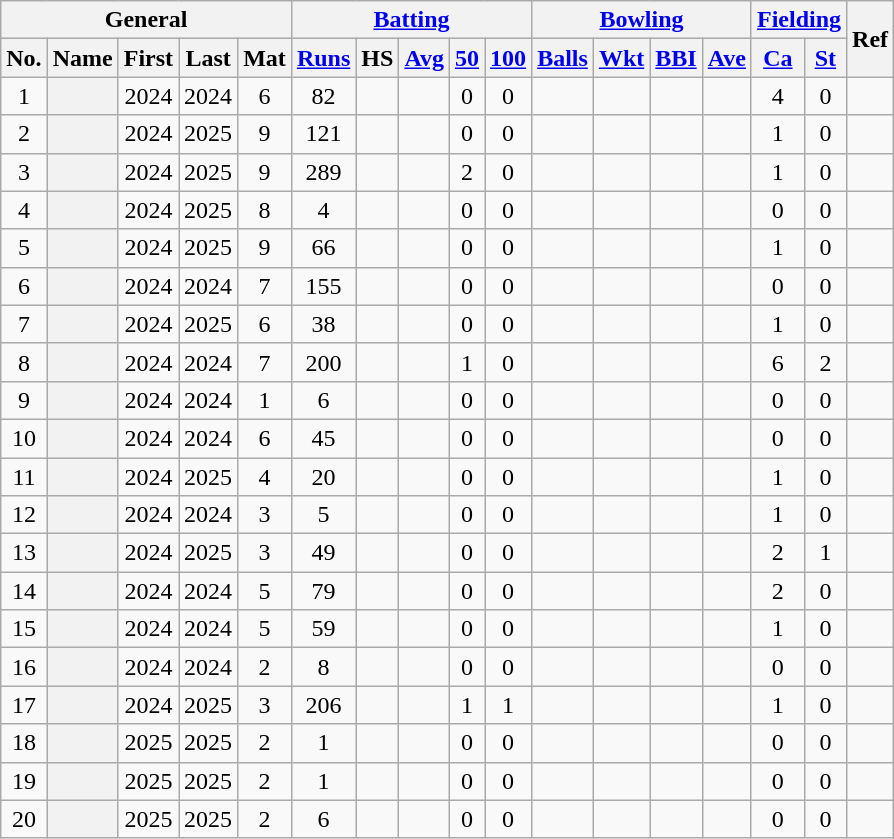<table class="wikitable plainrowheaders sortable">
<tr align="center">
<th scope="col" colspan=5 class="unsortable">General</th>
<th scope="col" colspan=5 class="unsortable"><a href='#'>Batting</a></th>
<th scope="col" colspan=4 class="unsortable"><a href='#'>Bowling</a></th>
<th scope="col" colspan=2 class="unsortable"><a href='#'>Fielding</a></th>
<th scope="col" rowspan=2 class="unsortable">Ref</th>
</tr>
<tr align="center">
<th scope="col">No.</th>
<th scope="col">Name</th>
<th scope="col">First</th>
<th scope="col">Last</th>
<th scope="col">Mat</th>
<th scope="col"><a href='#'>Runs</a></th>
<th scope="col">HS</th>
<th scope="col"><a href='#'>Avg</a></th>
<th scope="col"><a href='#'>50</a></th>
<th scope="col"><a href='#'>100</a></th>
<th scope="col"><a href='#'>Balls</a></th>
<th scope="col"><a href='#'>Wkt</a></th>
<th scope="col"><a href='#'>BBI</a></th>
<th scope="col"><a href='#'>Ave</a></th>
<th scope="col"><a href='#'>Ca</a></th>
<th scope="col"><a href='#'>St</a></th>
</tr>
<tr align="center">
<td>1</td>
<th scope="row"></th>
<td>2024</td>
<td>2024</td>
<td>6</td>
<td>82</td>
<td></td>
<td></td>
<td>0</td>
<td>0</td>
<td></td>
<td></td>
<td></td>
<td></td>
<td>4</td>
<td>0</td>
<td></td>
</tr>
<tr align="center">
<td>2</td>
<th scope="row"></th>
<td>2024</td>
<td>2025</td>
<td>9</td>
<td>121</td>
<td></td>
<td></td>
<td>0</td>
<td>0</td>
<td></td>
<td></td>
<td></td>
<td></td>
<td>1</td>
<td>0</td>
<td></td>
</tr>
<tr align="center">
<td>3</td>
<th scope="row"></th>
<td>2024</td>
<td>2025</td>
<td>9</td>
<td>289</td>
<td></td>
<td></td>
<td>2</td>
<td>0</td>
<td></td>
<td></td>
<td></td>
<td></td>
<td>1</td>
<td>0</td>
<td></td>
</tr>
<tr align="center">
<td>4</td>
<th scope="row"></th>
<td>2024</td>
<td>2025</td>
<td>8</td>
<td>4</td>
<td></td>
<td></td>
<td>0</td>
<td>0</td>
<td></td>
<td></td>
<td></td>
<td></td>
<td>0</td>
<td>0</td>
<td></td>
</tr>
<tr align="center">
<td>5</td>
<th scope="row"></th>
<td>2024</td>
<td>2025</td>
<td>9</td>
<td>66</td>
<td></td>
<td></td>
<td>0</td>
<td>0</td>
<td></td>
<td></td>
<td></td>
<td></td>
<td>1</td>
<td>0</td>
<td></td>
</tr>
<tr align="center">
<td>6</td>
<th scope="row"> </th>
<td>2024</td>
<td>2024</td>
<td>7</td>
<td>155</td>
<td></td>
<td></td>
<td>0</td>
<td>0</td>
<td></td>
<td></td>
<td></td>
<td></td>
<td>0</td>
<td>0</td>
<td></td>
</tr>
<tr align="center">
<td>7</td>
<th scope="row"></th>
<td>2024</td>
<td>2025</td>
<td>6</td>
<td>38</td>
<td></td>
<td></td>
<td>0</td>
<td>0</td>
<td></td>
<td></td>
<td></td>
<td></td>
<td>1</td>
<td>0</td>
<td></td>
</tr>
<tr align="center">
<td>8</td>
<th scope="row"></th>
<td>2024</td>
<td>2024</td>
<td>7</td>
<td>200</td>
<td></td>
<td></td>
<td>1</td>
<td>0</td>
<td></td>
<td></td>
<td></td>
<td></td>
<td>6</td>
<td>2</td>
<td></td>
</tr>
<tr align="center">
<td>9</td>
<th scope="row"></th>
<td>2024</td>
<td>2024</td>
<td>1</td>
<td>6</td>
<td></td>
<td></td>
<td>0</td>
<td>0</td>
<td></td>
<td></td>
<td></td>
<td></td>
<td>0</td>
<td>0</td>
<td></td>
</tr>
<tr align="center">
<td>10</td>
<th scope="row"></th>
<td>2024</td>
<td>2024</td>
<td>6</td>
<td>45</td>
<td></td>
<td></td>
<td>0</td>
<td>0</td>
<td></td>
<td></td>
<td></td>
<td></td>
<td>0</td>
<td>0</td>
<td></td>
</tr>
<tr align="center">
<td>11</td>
<th scope="row"></th>
<td>2024</td>
<td>2025</td>
<td>4</td>
<td>20</td>
<td></td>
<td></td>
<td>0</td>
<td>0</td>
<td></td>
<td></td>
<td></td>
<td></td>
<td>1</td>
<td>0</td>
<td></td>
</tr>
<tr align="center">
<td>12</td>
<th scope="row"></th>
<td>2024</td>
<td>2024</td>
<td>3</td>
<td>5</td>
<td></td>
<td></td>
<td>0</td>
<td>0</td>
<td></td>
<td></td>
<td></td>
<td></td>
<td>1</td>
<td>0</td>
<td></td>
</tr>
<tr align="center">
<td>13</td>
<th scope="row"></th>
<td>2024</td>
<td>2025</td>
<td>3</td>
<td>49</td>
<td></td>
<td></td>
<td>0</td>
<td>0</td>
<td></td>
<td></td>
<td></td>
<td></td>
<td>2</td>
<td>1</td>
<td></td>
</tr>
<tr align="center">
<td>14</td>
<th scope="row"></th>
<td>2024</td>
<td>2024</td>
<td>5</td>
<td>79</td>
<td></td>
<td></td>
<td>0</td>
<td>0</td>
<td></td>
<td></td>
<td></td>
<td></td>
<td>2</td>
<td>0</td>
<td></td>
</tr>
<tr align="center">
<td>15</td>
<th scope="row"></th>
<td>2024</td>
<td>2024</td>
<td>5</td>
<td>59</td>
<td></td>
<td></td>
<td>0</td>
<td>0</td>
<td></td>
<td></td>
<td></td>
<td></td>
<td>1</td>
<td>0</td>
<td></td>
</tr>
<tr align="center">
<td>16</td>
<th scope="row"></th>
<td>2024</td>
<td>2024</td>
<td>2</td>
<td>8</td>
<td></td>
<td></td>
<td>0</td>
<td>0</td>
<td></td>
<td></td>
<td></td>
<td></td>
<td>0</td>
<td>0</td>
<td></td>
</tr>
<tr align="center">
<td>17</td>
<th scope="row"></th>
<td>2024</td>
<td>2025</td>
<td>3</td>
<td>206</td>
<td></td>
<td></td>
<td>1</td>
<td>1</td>
<td></td>
<td></td>
<td></td>
<td></td>
<td>1</td>
<td>0</td>
<td></td>
</tr>
<tr align="center">
<td>18</td>
<th scope="row"></th>
<td>2025</td>
<td>2025</td>
<td>2</td>
<td>1</td>
<td></td>
<td></td>
<td>0</td>
<td>0</td>
<td></td>
<td></td>
<td></td>
<td></td>
<td>0</td>
<td>0</td>
<td></td>
</tr>
<tr align="center">
<td>19</td>
<th scope="row"></th>
<td>2025</td>
<td>2025</td>
<td>2</td>
<td>1</td>
<td></td>
<td></td>
<td>0</td>
<td>0</td>
<td></td>
<td></td>
<td></td>
<td></td>
<td>0</td>
<td>0</td>
<td></td>
</tr>
<tr align="center">
<td>20</td>
<th scope="row"></th>
<td>2025</td>
<td>2025</td>
<td>2</td>
<td>6</td>
<td></td>
<td></td>
<td>0</td>
<td>0</td>
<td></td>
<td></td>
<td></td>
<td></td>
<td>0</td>
<td>0</td>
<td></td>
</tr>
</table>
